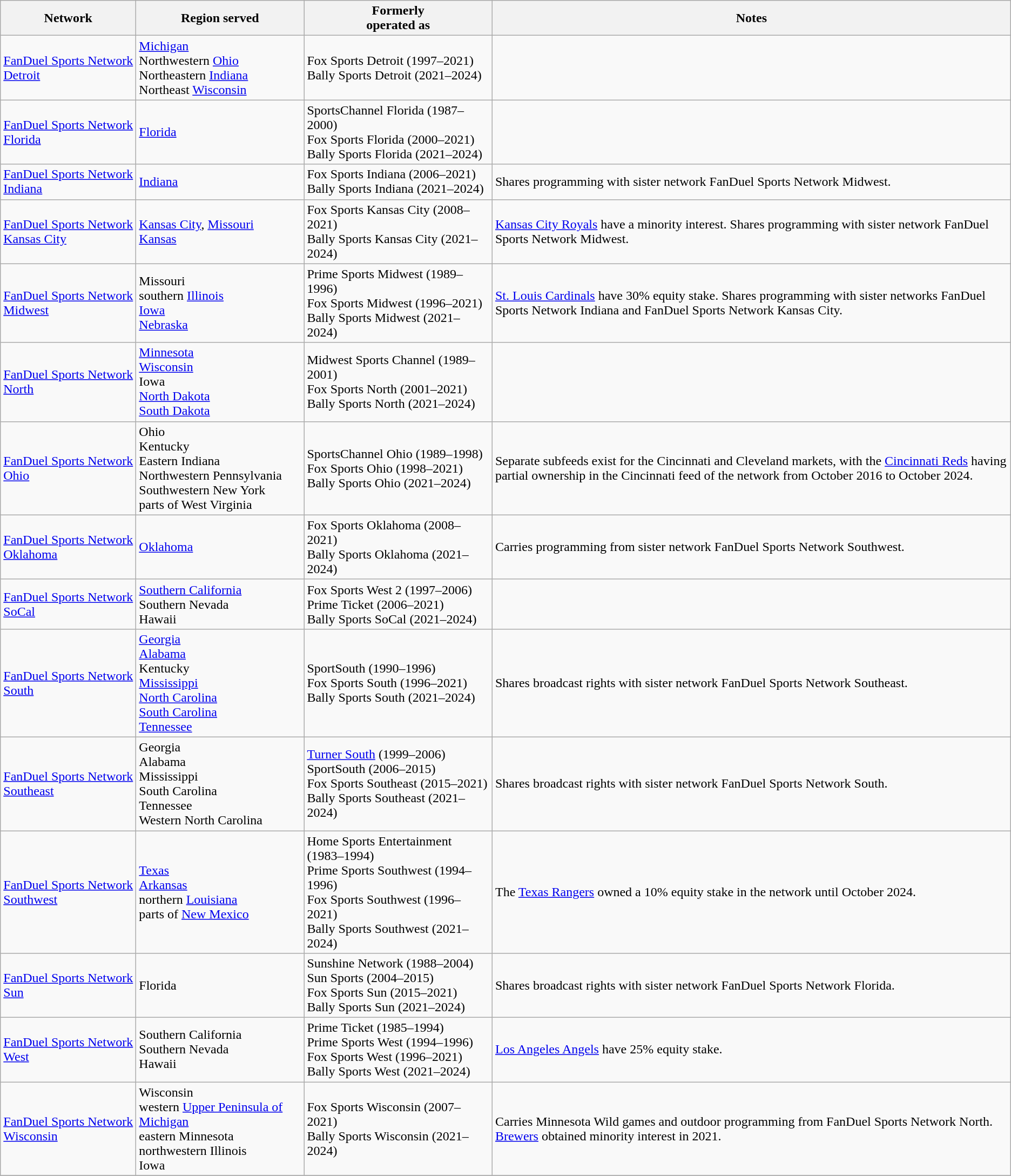<table class="wikitable">
<tr style="text-align:center;">
<th style="width:160px;">Network</th>
<th style="width:200px;">Region served</th>
<th style="width:225px;">Formerly<br>operated as</th>
<th>Notes</th>
</tr>
<tr>
<td><a href='#'>FanDuel Sports Network Detroit</a></td>
<td><a href='#'>Michigan</a><br>Northwestern <a href='#'>Ohio</a><br>Northeastern <a href='#'>Indiana</a><br>Northeast <a href='#'>Wisconsin</a></td>
<td>Fox Sports Detroit (1997–2021)<br>Bally Sports Detroit (2021–2024)</td>
<td></td>
</tr>
<tr>
<td><a href='#'>FanDuel Sports Network Florida</a></td>
<td><a href='#'>Florida</a></td>
<td>SportsChannel Florida (1987–2000)<br>Fox Sports Florida (2000–2021)<br>Bally Sports Florida (2021–2024)</td>
<td></td>
</tr>
<tr>
<td><a href='#'>FanDuel Sports Network Indiana</a></td>
<td><a href='#'>Indiana</a></td>
<td>Fox Sports Indiana (2006–2021)<br>Bally Sports Indiana (2021–2024)</td>
<td>Shares programming with sister network FanDuel Sports Network Midwest.</td>
</tr>
<tr>
<td><a href='#'>FanDuel Sports Network Kansas City</a></td>
<td><a href='#'>Kansas City</a>, <a href='#'>Missouri</a><br><a href='#'>Kansas</a></td>
<td>Fox Sports Kansas City (2008–2021)<br>Bally Sports Kansas City (2021–2024)</td>
<td><a href='#'>Kansas City Royals</a> have a minority interest. Shares programming with sister network FanDuel Sports Network Midwest.</td>
</tr>
<tr>
<td><a href='#'>FanDuel Sports Network Midwest</a></td>
<td>Missouri<br>southern <a href='#'>Illinois</a><br><a href='#'>Iowa</a><br><a href='#'>Nebraska</a></td>
<td>Prime Sports Midwest (1989–1996)<br>Fox Sports Midwest (1996–2021)<br>Bally Sports Midwest (2021–2024)</td>
<td><a href='#'>St. Louis Cardinals</a> have 30% equity stake. Shares programming with sister networks FanDuel Sports Network Indiana and FanDuel Sports Network Kansas City.</td>
</tr>
<tr>
<td><a href='#'>FanDuel Sports Network North</a></td>
<td><a href='#'>Minnesota</a><br><a href='#'>Wisconsin</a><br>Iowa<br><a href='#'>North Dakota</a><br><a href='#'>South Dakota</a></td>
<td>Midwest Sports Channel (1989–2001)<br>Fox Sports North (2001–2021)<br>Bally Sports North (2021–2024)</td>
<td></td>
</tr>
<tr>
<td><a href='#'>FanDuel Sports Network Ohio</a></td>
<td>Ohio<br>Kentucky<br>Eastern Indiana<br>Northwestern Pennsylvania<br>Southwestern New York<br>parts of West Virginia</td>
<td>SportsChannel Ohio (1989–1998)<br>Fox Sports Ohio (1998–2021)<br>Bally Sports Ohio (2021–2024)</td>
<td>Separate subfeeds exist for the Cincinnati and Cleveland markets, with the <a href='#'>Cincinnati Reds</a> having partial ownership in the Cincinnati feed of the network from October 2016 to October 2024.</td>
</tr>
<tr>
<td><a href='#'>FanDuel Sports Network Oklahoma</a></td>
<td><a href='#'>Oklahoma</a></td>
<td>Fox Sports Oklahoma (2008–2021)<br>Bally Sports Oklahoma (2021–2024)</td>
<td>Carries programming from sister network FanDuel Sports Network Southwest.</td>
</tr>
<tr>
<td><a href='#'>FanDuel Sports Network SoCal</a></td>
<td><a href='#'>Southern California</a><br>Southern Nevada<br>Hawaii</td>
<td>Fox Sports West 2 (1997–2006)<br>Prime Ticket (2006–2021)<br>Bally Sports SoCal (2021–2024)</td>
</tr>
<tr>
<td><a href='#'>FanDuel Sports Network South</a></td>
<td><a href='#'>Georgia</a><br><a href='#'>Alabama</a><br>Kentucky<br><a href='#'>Mississippi</a><br><a href='#'>North Carolina</a><br><a href='#'>South Carolina</a><br><a href='#'>Tennessee</a></td>
<td>SportSouth (1990–1996)<br>Fox Sports South (1996–2021)<br>Bally Sports South (2021–2024)</td>
<td>Shares broadcast rights with sister network FanDuel Sports Network Southeast.</td>
</tr>
<tr>
<td><a href='#'>FanDuel Sports Network Southeast</a></td>
<td>Georgia<br>Alabama<br>Mississippi<br>South Carolina<br>Tennessee<br>Western North Carolina</td>
<td><a href='#'>Turner South</a> (1999–2006)<br>SportSouth (2006–2015)<br>Fox Sports Southeast (2015–2021)<br>Bally Sports Southeast (2021–2024)</td>
<td>Shares broadcast rights with sister network FanDuel Sports Network South.</td>
</tr>
<tr>
<td><a href='#'>FanDuel Sports Network Southwest</a></td>
<td><a href='#'>Texas</a><br><a href='#'>Arkansas</a><br>northern <a href='#'>Louisiana</a><br>parts of <a href='#'>New Mexico</a></td>
<td>Home Sports Entertainment (1983–1994)<br>Prime Sports Southwest (1994–1996)<br>Fox Sports Southwest (1996–2021)<br>Bally Sports Southwest (2021–2024)</td>
<td>The <a href='#'>Texas Rangers</a> owned a 10% equity stake in the network until October 2024.</td>
</tr>
<tr>
<td><a href='#'>FanDuel Sports Network Sun</a></td>
<td>Florida</td>
<td>Sunshine Network (1988–2004)<br>Sun Sports (2004–2015)<br>Fox Sports Sun (2015–2021)<br>Bally Sports Sun (2021–2024)</td>
<td>Shares broadcast rights with sister network FanDuel Sports Network Florida.</td>
</tr>
<tr>
<td><a href='#'>FanDuel Sports Network West</a></td>
<td>Southern California<br>Southern Nevada<br>Hawaii</td>
<td>Prime Ticket (1985–1994)<br>Prime Sports West (1994–1996)<br>Fox Sports West (1996–2021)<br>Bally Sports West (2021–2024)</td>
<td><a href='#'>Los Angeles Angels</a> have 25% equity stake.</td>
</tr>
<tr>
<td><a href='#'>FanDuel Sports Network Wisconsin</a></td>
<td>Wisconsin<br>western <a href='#'>Upper Peninsula of Michigan</a><br>eastern Minnesota<br>northwestern Illinois<br>Iowa</td>
<td>Fox Sports Wisconsin (2007–2021)<br>Bally Sports Wisconsin (2021–2024)</td>
<td>Carries Minnesota Wild games and outdoor programming from FanDuel Sports Network North. <a href='#'>Brewers</a> obtained minority interest in 2021.</td>
</tr>
<tr>
</tr>
</table>
